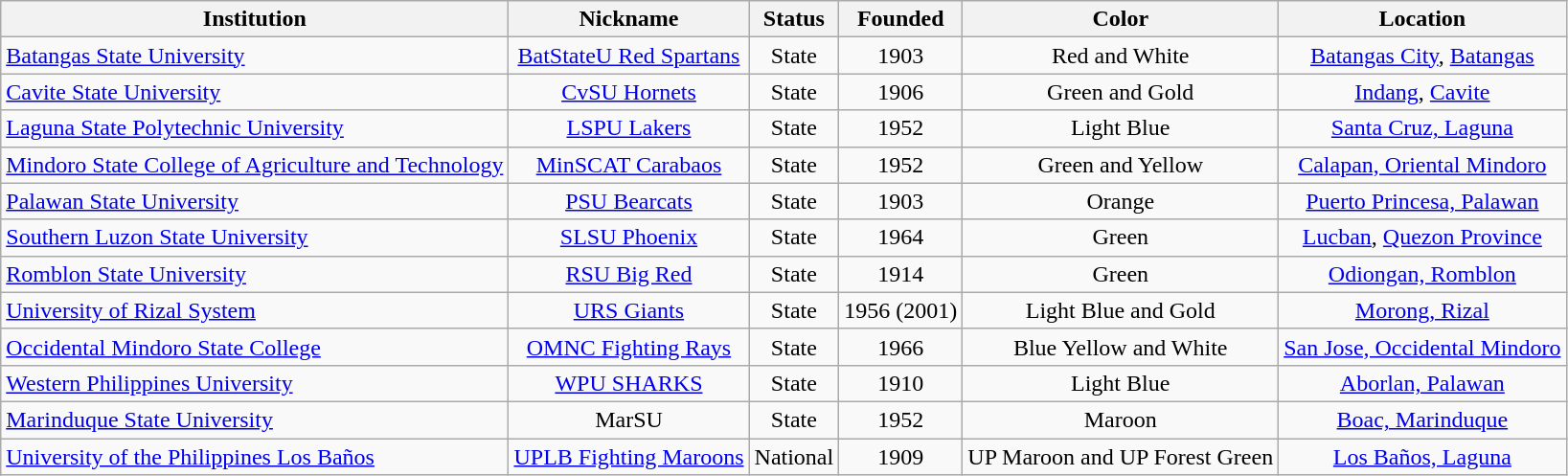<table class="wikitable sortable">
<tr>
<th>Institution</th>
<th>Nickname</th>
<th>Status</th>
<th>Founded</th>
<th>Color</th>
<th>Location</th>
</tr>
<tr>
<td><a href='#'>Batangas State University</a></td>
<td align="center"><a href='#'>BatStateU Red Spartans</a></td>
<td align="center">State</td>
<td align="center">1903</td>
<td align="center">Red and White </td>
<td align="center"><a href='#'>Batangas City</a>, <a href='#'>Batangas</a></td>
</tr>
<tr>
<td><a href='#'>Cavite State University</a></td>
<td align="center"><a href='#'>CvSU Hornets</a></td>
<td align="center">State</td>
<td align="center">1906</td>
<td align="center">Green and Gold </td>
<td align="center"><a href='#'>Indang</a>, <a href='#'>Cavite</a></td>
</tr>
<tr>
<td><a href='#'>Laguna State Polytechnic University</a></td>
<td align="center"><a href='#'>LSPU Lakers</a></td>
<td align="center">State</td>
<td align="center">1952</td>
<td align="center">Light Blue</td>
<td align="center"><a href='#'>Santa Cruz, Laguna</a></td>
</tr>
<tr>
<td><a href='#'>Mindoro State College of Agriculture and Technology</a></td>
<td align="center"><a href='#'>MinSCAT Carabaos</a></td>
<td align="center">State</td>
<td align="center">1952</td>
<td align="center">Green and Yellow</td>
<td align="center"><a href='#'>Calapan, Oriental Mindoro</a></td>
</tr>
<tr>
<td><a href='#'>Palawan State University</a></td>
<td align="center"><a href='#'>PSU Bearcats</a></td>
<td align="center">State</td>
<td align="center">1903</td>
<td align="center">Orange</td>
<td align="center"><a href='#'>Puerto Princesa, Palawan</a></td>
</tr>
<tr>
<td><a href='#'>Southern Luzon State University</a></td>
<td align="center"><a href='#'>SLSU Phoenix</a></td>
<td align="center">State</td>
<td align="center">1964</td>
<td align="center">Green</td>
<td align="center"><a href='#'>Lucban</a>, <a href='#'>Quezon Province</a></td>
</tr>
<tr>
<td><a href='#'>Romblon State University</a></td>
<td align="center"><a href='#'>RSU Big Red</a></td>
<td align="center">State</td>
<td align="center">1914</td>
<td align="center">Green</td>
<td align="center"><a href='#'>Odiongan, Romblon</a></td>
</tr>
<tr>
<td><a href='#'>University of Rizal System</a></td>
<td align="center"><a href='#'>URS Giants</a></td>
<td align="center">State</td>
<td align="center">1956 (2001)</td>
<td align="center">Light Blue and Gold</td>
<td align="center"><a href='#'>Morong, Rizal</a></td>
</tr>
<tr>
<td><a href='#'>Occidental Mindoro State College</a></td>
<td align="center"><a href='#'>OMNC Fighting Rays</a></td>
<td align="center">State</td>
<td align="center">1966</td>
<td align="center">Blue Yellow and White</td>
<td align="center"><a href='#'>San Jose, Occidental Mindoro</a></td>
</tr>
<tr>
<td><a href='#'>Western Philippines University</a></td>
<td align="center"><a href='#'>WPU SHARKS</a></td>
<td align="center">State</td>
<td align="center">1910</td>
<td align="center">Light Blue</td>
<td align="center"><a href='#'>Aborlan, Palawan</a></td>
</tr>
<tr>
<td><a href='#'>Marinduque State University</a></td>
<td align="center">MarSU</td>
<td align="center">State</td>
<td align="center">1952</td>
<td align="center">Maroon</td>
<td align="center"><a href='#'>Boac, Marinduque</a></td>
</tr>
<tr>
<td><a href='#'>University of the Philippines Los Baños</a></td>
<td align="center"><a href='#'>UPLB Fighting Maroons</a></td>
<td align="center">National</td>
<td align="center">1909</td>
<td align="center">UP Maroon and UP Forest Green</td>
<td align="center"><a href='#'>Los Baños, Laguna</a></td>
</tr>
</table>
